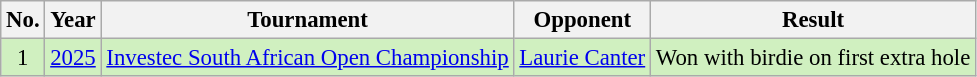<table class="wikitable" style="font-size:95%;">
<tr>
<th>No.</th>
<th>Year</th>
<th>Tournament</th>
<th>Opponent</th>
<th>Result</th>
</tr>
<tr style="background:#D0F0C0;">
<td align=center>1</td>
<td><a href='#'>2025</a></td>
<td><a href='#'>Investec South African Open Championship</a></td>
<td> <a href='#'>Laurie Canter</a></td>
<td>Won with birdie on first extra hole</td>
</tr>
</table>
